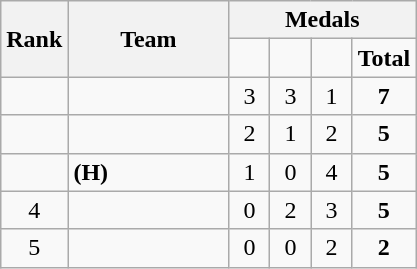<table class="wikitable">
<tr>
<th rowspan=2>Rank</th>
<th style="width:100px;" rowspan="2">Team</th>
<th colspan=4>Medals</th>
</tr>
<tr>
<td style="width:20px; text-align:center;"></td>
<td style="width:20px; text-align:center;"></td>
<td style="width:20px; text-align:center;"></td>
<td><strong>Total</strong></td>
</tr>
<tr>
<td align=center></td>
<td></td>
<td align=center>3</td>
<td align=center>3</td>
<td align=center>1</td>
<td align=center><strong>7</strong></td>
</tr>
<tr>
<td align=center></td>
<td></td>
<td align=center>2</td>
<td align=center>1</td>
<td align=center>2</td>
<td align=center><strong>5</strong></td>
</tr>
<tr>
<td align=center></td>
<td> <strong>(H)</strong></td>
<td align=center>1</td>
<td align=center>0</td>
<td align=center>4</td>
<td align=center><strong>5</strong></td>
</tr>
<tr>
<td align=center>4</td>
<td></td>
<td align=center>0</td>
<td align=center>2</td>
<td align=center>3</td>
<td align=center><strong>5</strong></td>
</tr>
<tr>
<td align=center>5</td>
<td></td>
<td align=center>0</td>
<td align=center>0</td>
<td align=center>2</td>
<td align=center><strong>2</strong></td>
</tr>
</table>
